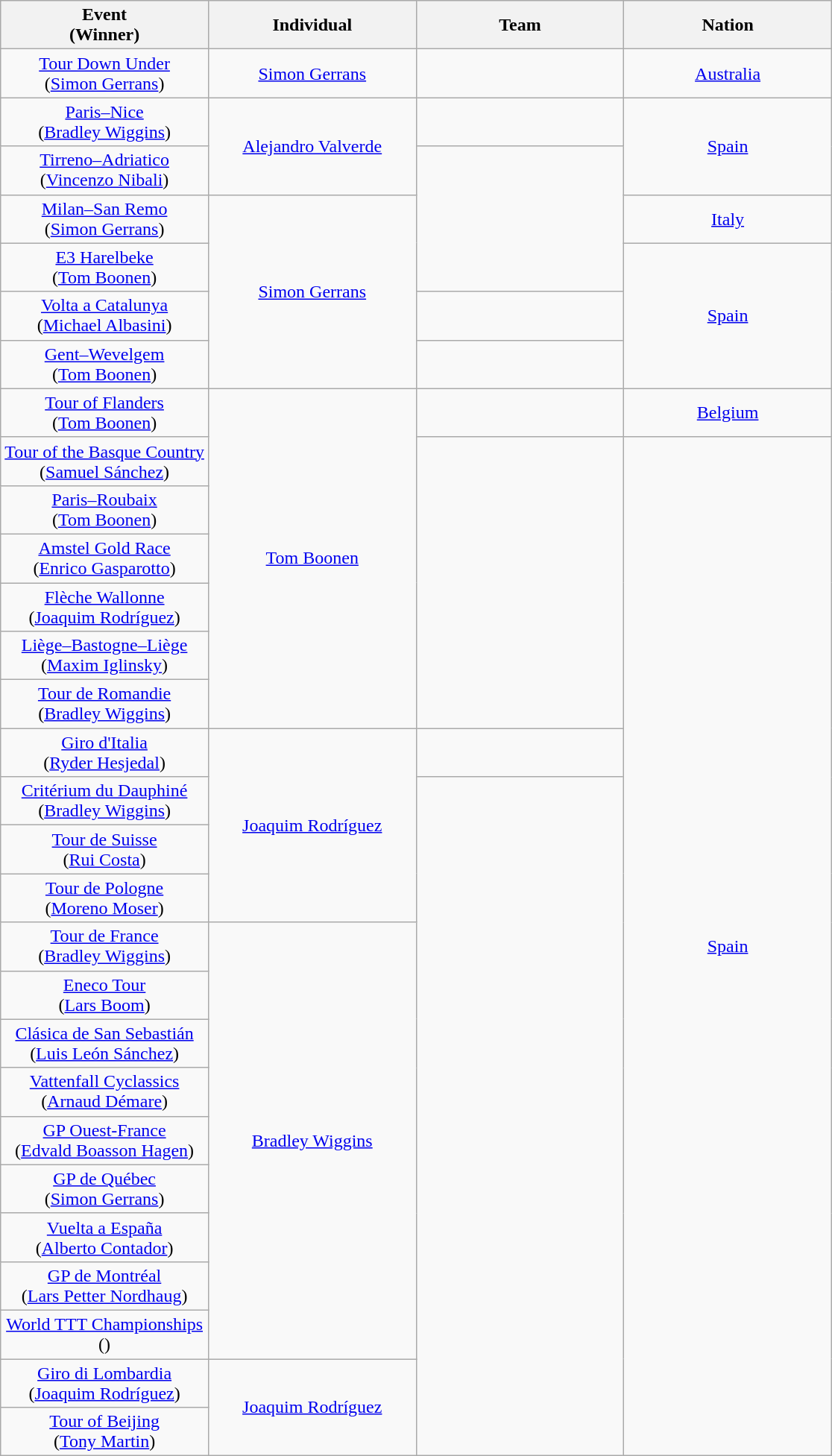<table class="wikitable" style="text-align: center;">
<tr>
<th style="width:25%;">Event<br>(Winner)</th>
<th style="width:25%;"><strong>Individual</strong></th>
<th style="width:25%;"><strong>Team</strong></th>
<th style="width:25%;"><strong>Nation</strong></th>
</tr>
<tr>
<td><a href='#'>Tour Down Under</a><br>(<a href='#'>Simon Gerrans</a>)</td>
<td><a href='#'>Simon Gerrans</a></td>
<td></td>
<td><a href='#'>Australia</a></td>
</tr>
<tr>
<td><a href='#'>Paris–Nice</a><br>(<a href='#'>Bradley Wiggins</a>)</td>
<td rowspan=2><a href='#'>Alejandro Valverde</a></td>
<td></td>
<td rowspan=2><a href='#'>Spain</a></td>
</tr>
<tr>
<td><a href='#'>Tirreno–Adriatico</a><br>(<a href='#'>Vincenzo Nibali</a>)</td>
<td rowspan="3"></td>
</tr>
<tr>
<td><a href='#'>Milan–San Remo</a><br>(<a href='#'>Simon Gerrans</a>)</td>
<td rowspan="4"><a href='#'>Simon Gerrans</a></td>
<td><a href='#'>Italy</a></td>
</tr>
<tr>
<td><a href='#'>E3 Harelbeke</a><br>(<a href='#'>Tom Boonen</a>)</td>
<td rowspan="3"><a href='#'>Spain</a></td>
</tr>
<tr>
<td><a href='#'>Volta a Catalunya</a><br>(<a href='#'>Michael Albasini</a>)</td>
<td></td>
</tr>
<tr>
<td><a href='#'>Gent–Wevelgem</a><br>(<a href='#'>Tom Boonen</a>)</td>
<td></td>
</tr>
<tr>
<td><a href='#'>Tour of Flanders</a><br>(<a href='#'>Tom Boonen</a>)</td>
<td rowspan=7><a href='#'>Tom Boonen</a></td>
<td></td>
<td><a href='#'>Belgium</a></td>
</tr>
<tr>
<td><a href='#'>Tour of the Basque Country</a><br>(<a href='#'>Samuel Sánchez</a>)</td>
<td rowspan=6></td>
<td rowspan=21><a href='#'>Spain</a></td>
</tr>
<tr>
<td><a href='#'>Paris–Roubaix</a><br>(<a href='#'>Tom Boonen</a>)</td>
</tr>
<tr>
<td><a href='#'>Amstel Gold Race</a><br>(<a href='#'>Enrico Gasparotto</a>)</td>
</tr>
<tr>
<td><a href='#'>Flèche Wallonne</a><br>(<a href='#'>Joaquim Rodríguez</a>)</td>
</tr>
<tr>
<td><a href='#'>Liège–Bastogne–Liège</a><br>(<a href='#'>Maxim Iglinsky</a>)</td>
</tr>
<tr>
<td><a href='#'>Tour de Romandie</a><br>(<a href='#'>Bradley Wiggins</a>)</td>
</tr>
<tr>
<td><a href='#'>Giro d'Italia</a><br>(<a href='#'>Ryder Hesjedal</a>)</td>
<td rowspan=4><a href='#'>Joaquim Rodríguez</a></td>
<td></td>
</tr>
<tr>
<td><a href='#'>Critérium du Dauphiné</a><br>(<a href='#'>Bradley Wiggins</a>)</td>
<td rowspan=14></td>
</tr>
<tr>
<td><a href='#'>Tour de Suisse</a><br>(<a href='#'>Rui Costa</a>)</td>
</tr>
<tr>
<td><a href='#'>Tour de Pologne</a><br>(<a href='#'>Moreno Moser</a>)</td>
</tr>
<tr>
<td><a href='#'>Tour de France</a><br>(<a href='#'>Bradley Wiggins</a>)</td>
<td rowspan=9><a href='#'>Bradley Wiggins</a></td>
</tr>
<tr>
<td><a href='#'>Eneco Tour</a><br>(<a href='#'>Lars Boom</a>)</td>
</tr>
<tr>
<td><a href='#'>Clásica de San Sebastián</a><br>(<a href='#'>Luis León Sánchez</a>)</td>
</tr>
<tr>
<td><a href='#'>Vattenfall Cyclassics</a><br>(<a href='#'>Arnaud Démare</a>)</td>
</tr>
<tr>
<td><a href='#'>GP Ouest-France</a><br>(<a href='#'>Edvald Boasson Hagen</a>)</td>
</tr>
<tr>
<td><a href='#'>GP de Québec</a><br>(<a href='#'>Simon Gerrans</a>)</td>
</tr>
<tr>
<td><a href='#'>Vuelta a España</a><br>(<a href='#'>Alberto Contador</a>)</td>
</tr>
<tr>
<td><a href='#'>GP de Montréal</a><br>(<a href='#'>Lars Petter Nordhaug</a>)</td>
</tr>
<tr>
<td><a href='#'>World TTT Championships</a><br>()</td>
</tr>
<tr>
<td><a href='#'>Giro di Lombardia</a><br>(<a href='#'>Joaquim Rodríguez</a>)</td>
<td rowspan=2><a href='#'>Joaquim Rodríguez</a></td>
</tr>
<tr>
<td><a href='#'>Tour of Beijing</a><br>(<a href='#'>Tony Martin</a>)</td>
</tr>
</table>
